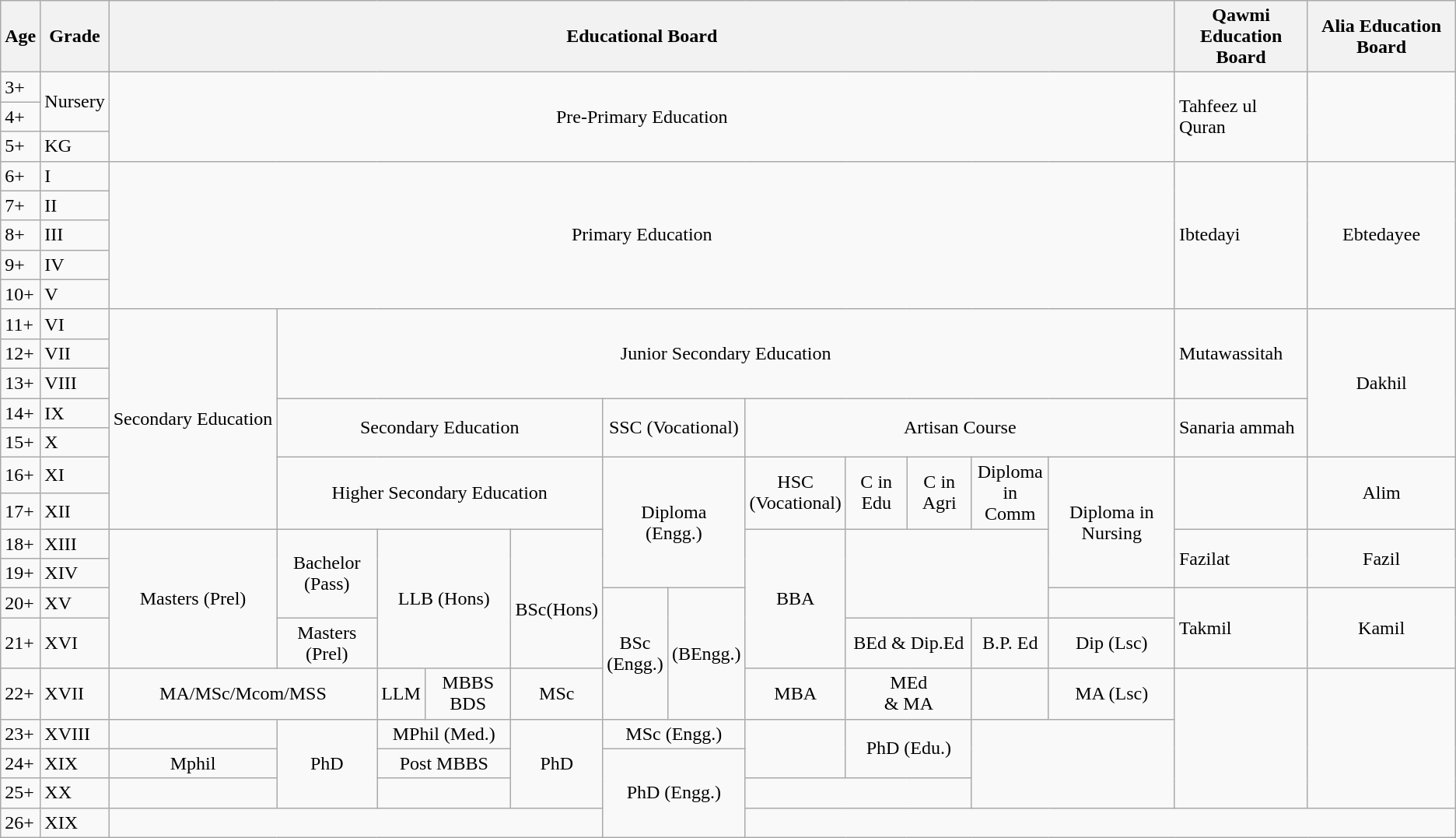<table class="wikitable">
<tr>
<th>Age</th>
<th>Grade</th>
<th colspan="12">Educational Board</th>
<th>Qawmi<br>Education Board</th>
<th>Alia Education Board</th>
</tr>
<tr>
<td>3+</td>
<td rowspan="2">Nursery</td>
<td colspan="12" rowspan="3" style="text-align: center;">Pre-Primary Education</td>
<td rowspan="3">Tahfeez ul Quran</td>
<td rowspan="3"></td>
</tr>
<tr>
<td>4+</td>
</tr>
<tr>
<td>5+</td>
<td>KG</td>
</tr>
<tr>
<td>6+</td>
<td>I</td>
<td colspan="12" rowspan="5" style="text-align: center;">Primary Education</td>
<td rowspan="5">Ibtedayi</td>
<td rowspan="5" style="text-align: center;">Ebtedayee</td>
</tr>
<tr>
<td>7+</td>
<td>II</td>
</tr>
<tr>
<td>8+</td>
<td>III</td>
</tr>
<tr>
<td>9+</td>
<td>IV</td>
</tr>
<tr>
<td>10+</td>
<td>V</td>
</tr>
<tr>
<td>11+</td>
<td>VI</td>
<td rowspan="7" style="text-align: center;">Secondary Education</td>
<td colspan="11" rowspan="3" style="text-align: center;">Junior Secondary Education</td>
<td rowspan="3">Mutawassitah</td>
<td rowspan="5" style="text-align: center;">Dakhil</td>
</tr>
<tr>
<td>12+</td>
<td>VII</td>
</tr>
<tr>
<td>13+</td>
<td>VIII</td>
</tr>
<tr>
<td>14+</td>
<td>IX</td>
<td colspan="4" rowspan="2" style="text-align: center;">Secondary Education</td>
<td colspan="2" rowspan="2" style="text-align: center;">SSC (Vocational)</td>
<td colspan="5" rowspan="2" style="text-align: center;">Artisan Course</td>
<td rowspan="2">Sanaria ammah</td>
</tr>
<tr>
<td>15+</td>
<td>X</td>
</tr>
<tr>
<td>16+</td>
<td>XI</td>
<td colspan="4" rowspan="2" style="text-align: center;">Higher Secondary Education</td>
<td colspan="2" rowspan="4" style="text-align: center;">Diploma<br>(Engg.)</td>
<td rowspan="2" style="text-align: center;">HSC<br>(Vocational)</td>
<td rowspan="2" style="text-align: center;">C in Edu</td>
<td rowspan="2" style="text-align: center;">C in Agri</td>
<td rowspan="2" style="text-align: center;">Diploma<br>in Comm</td>
<td rowspan="4" style="text-align: center;">Diploma in Nursing</td>
<td rowspan="2"></td>
<td rowspan="2" style="text-align: center;">Alim</td>
</tr>
<tr>
<td>17+</td>
<td>XII</td>
</tr>
<tr>
<td>18+</td>
<td>XIII</td>
<td rowspan="4" style="text-align: center;">Masters (Prel)</td>
<td rowspan="3" style="text-align: center;">Bachelor<br>(Pass)</td>
<td colspan="2" rowspan="4" style="text-align: center;">LLB (Hons)</td>
<td rowspan="4" style="text-align: center;"><br>BSc(Hons)</td>
<td rowspan="4" style="text-align: center;">BBA</td>
<td colspan="3" rowspan="3"></td>
<td rowspan="2">Fazilat</td>
<td rowspan="2" style="text-align: center;">Fazil</td>
</tr>
<tr>
<td>19+</td>
<td>XIV</td>
</tr>
<tr>
<td>20+</td>
<td>XV</td>
<td rowspan="3" style="text-align: center;">BSc<br>(Engg.)</td>
<td rowspan="3" style="text-align: center;">(BEngg.)</td>
<td></td>
<td rowspan="2">Takmil</td>
<td rowspan="2" style="text-align: center;">Kamil</td>
</tr>
<tr>
<td>21+</td>
<td>XVI</td>
<td style="text-align: center;">Masters (Prel)</td>
<td colspan="2" style="text-align: center;">BEd & Dip.Ed</td>
<td style="text-align: center;">B.P. Ed</td>
<td style="text-align: center;">Dip (Lsc)</td>
</tr>
<tr>
<td>22+</td>
<td>XVII</td>
<td colspan="2" style="text-align: center;">MA/MSc/Mcom/MSS</td>
<td style="text-align: center;">LLM</td>
<td style="text-align: center;">MBBS BDS</td>
<td style="text-align: center;">MSc</td>
<td style="text-align: center;">MBA</td>
<td colspan="2" style="text-align: center;">MEd<br>& MA</td>
<td></td>
<td style="text-align: center;">MA (Lsc)</td>
<td rowspan="4"></td>
<td rowspan="4"></td>
</tr>
<tr>
<td>23+</td>
<td>XVIII</td>
<td></td>
<td rowspan="3" style="text-align: center;">PhD</td>
<td colspan="2" style="text-align: center;">MPhil (Med.)</td>
<td rowspan="3" style="text-align: center;">PhD</td>
<td colspan="2" style="text-align: center;">MSc (Engg.)</td>
<td rowspan="2"></td>
<td colspan="2" rowspan="2" style="text-align: center;">PhD (Edu.)</td>
<td colspan="2" rowspan="3"></td>
</tr>
<tr>
<td>24+</td>
<td>XIX</td>
<td style="text-align: center;">Mphil</td>
<td colspan="2" style="text-align: center;">Post MBBS</td>
<td colspan="2" rowspan="3" style="text-align: center;">PhD (Engg.)</td>
</tr>
<tr>
<td>25+</td>
<td>XX</td>
<td colspan="4"></td>
<td colspan="3"></td>
</tr>
<tr>
<td>26+</td>
<td>XIX</td>
</tr>
</table>
